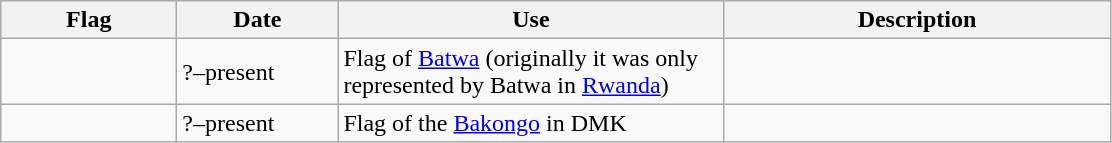<table class="wikitable">
<tr>
<th style="width:110px;">Flag</th>
<th style="width:100px;">Date</th>
<th style="width:250px;">Use</th>
<th style="width:250px;">Description</th>
</tr>
<tr>
<td></td>
<td>?–present</td>
<td>Flag of <a href='#'>Batwa</a> (originally it was only represented by Batwa in <a href='#'>Rwanda</a>)</td>
<td></td>
</tr>
<tr>
<td></td>
<td>?–present</td>
<td>Flag of the <a href='#'>Bakongo</a> in DMK</td>
<td></td>
</tr>
</table>
